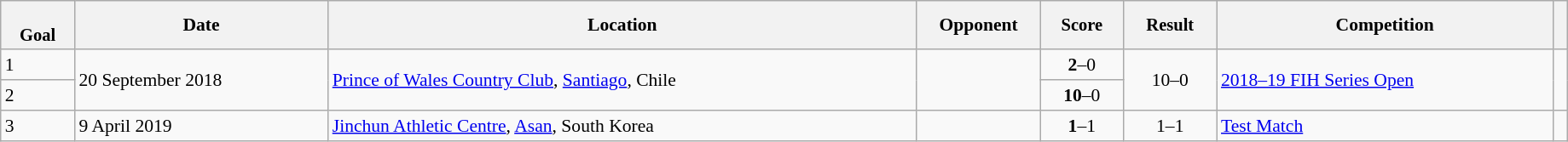<table class="wikitable sortable" style="font-size:90%" width=97%>
<tr>
<th style="font-size:95%;" data-sort-type=number><br>Goal</th>
<th align=center>Date</th>
<th>Location</th>
<th width=90>Opponent</th>
<th data-sort-type="number" style="font-size:95%">Score</th>
<th data-sort-type="number" style="font-size:95%">Result</th>
<th>Competition</th>
<th></th>
</tr>
<tr>
<td>1</td>
<td rowspan=2>20 September 2018</td>
<td rowspan=2><a href='#'>Prince of Wales Country Club</a>, <a href='#'>Santiago</a>, Chile</td>
<td rowspan=2></td>
<td align="center"><strong>2</strong>–0</td>
<td rowspan=2; align="center">10–0</td>
<td rowspan=2><a href='#'>2018–19 FIH Series Open</a></td>
<td rowspan=2></td>
</tr>
<tr>
<td>2</td>
<td align="center"><strong>10</strong>–0</td>
</tr>
<tr>
<td>3</td>
<td>9 April 2019</td>
<td><a href='#'>Jinchun Athletic Centre</a>, <a href='#'>Asan</a>, South Korea</td>
<td></td>
<td align="center"><strong>1</strong>–1</td>
<td align="center">1–1</td>
<td><a href='#'>Test Match</a></td>
<td></td>
</tr>
</table>
